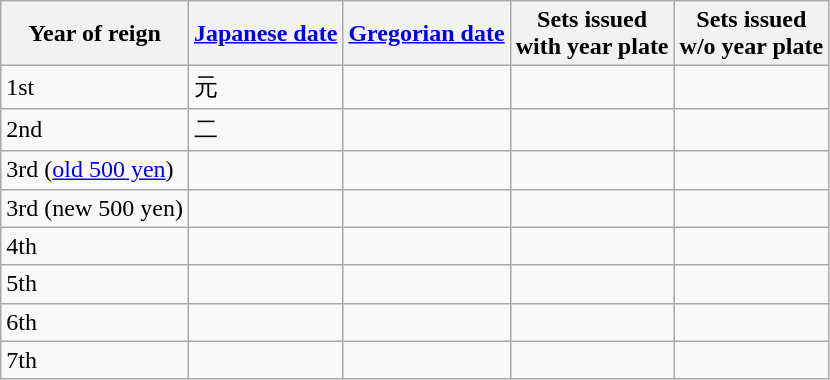<table class="wikitable sortable">
<tr>
<th>Year of reign</th>
<th class="unsortable"><a href='#'>Japanese date</a></th>
<th><a href='#'>Gregorian date</a></th>
<th>Sets issued<br>with year plate</th>
<th>Sets issued<br>w/o year plate</th>
</tr>
<tr>
<td>1st</td>
<td>元</td>
<td></td>
<td></td>
<td></td>
</tr>
<tr>
<td>2nd</td>
<td>二</td>
<td></td>
<td></td>
<td></td>
</tr>
<tr>
<td>3rd (<a href='#'>old 500 yen</a>)</td>
<td></td>
<td></td>
<td></td>
<td></td>
</tr>
<tr>
<td>3rd (new 500 yen)</td>
<td></td>
<td></td>
<td></td>
<td></td>
</tr>
<tr>
<td>4th</td>
<td></td>
<td></td>
<td></td>
<td></td>
</tr>
<tr>
<td>5th</td>
<td></td>
<td></td>
<td></td>
<td></td>
</tr>
<tr>
<td>6th</td>
<td></td>
<td></td>
<td></td>
<td></td>
</tr>
<tr>
<td>7th</td>
<td></td>
<td></td>
<td></td>
<td></td>
</tr>
</table>
